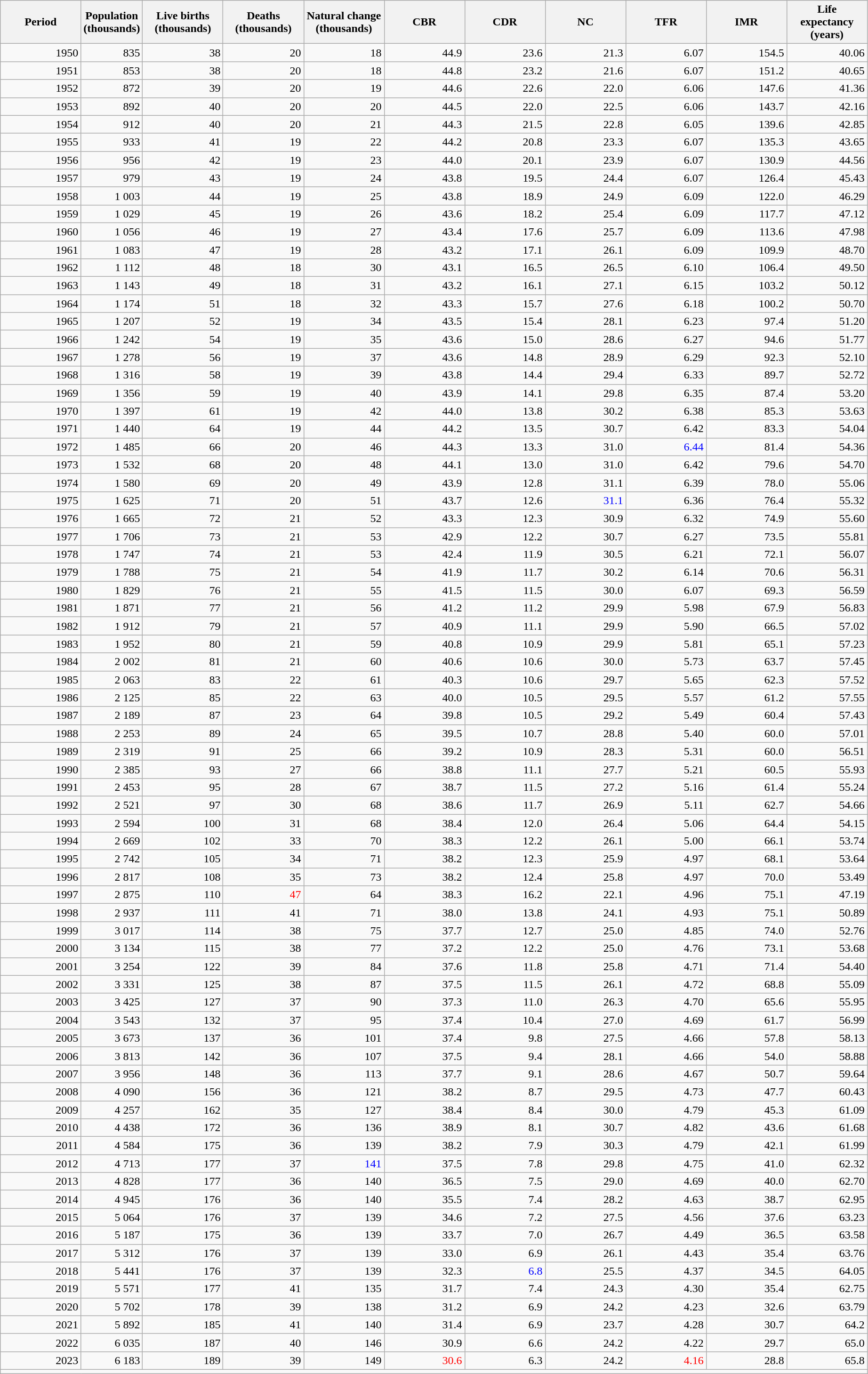<table class="wikitable sortable" style="text-align: right;">
<tr>
<th style="width:80pt;">Period</th>
<th>Population<br>(thousands)</th>
<th style="width:80pt;">Live births <br>(thousands)</th>
<th style="width:80pt;">Deaths <br>(thousands)</th>
<th style="width:80pt;">Natural change<br>(thousands)</th>
<th style="width:80pt;">CBR</th>
<th style="width:80pt;">CDR</th>
<th style="width:80pt;">NC</th>
<th style="width:80pt;">TFR</th>
<th style="width:80pt;">IMR</th>
<th style="width:80pt;">Life expectancy <br>(years)</th>
</tr>
<tr>
<td>1950</td>
<td>   835</td>
<td>   38</td>
<td>   20</td>
<td>   18</td>
<td>44.9</td>
<td>23.6</td>
<td>21.3</td>
<td>6.07</td>
<td>154.5</td>
<td>40.06</td>
</tr>
<tr>
<td>1951</td>
<td>  853</td>
<td>  38</td>
<td>  20</td>
<td>  18</td>
<td>44.8</td>
<td>23.2</td>
<td>21.6</td>
<td>6.07</td>
<td>151.2</td>
<td>40.65</td>
</tr>
<tr>
<td>1952</td>
<td>  872</td>
<td>  39</td>
<td>  20</td>
<td>  19</td>
<td>44.6</td>
<td>22.6</td>
<td>22.0</td>
<td>6.06</td>
<td>147.6</td>
<td>41.36</td>
</tr>
<tr>
<td>1953</td>
<td>  892</td>
<td>  40</td>
<td>  20</td>
<td>  20</td>
<td>44.5</td>
<td>22.0</td>
<td>22.5</td>
<td>6.06</td>
<td>143.7</td>
<td>42.16</td>
</tr>
<tr>
<td>1954</td>
<td>  912</td>
<td>  40</td>
<td>  20</td>
<td>  21</td>
<td>44.3</td>
<td>21.5</td>
<td>22.8</td>
<td>6.05</td>
<td>139.6</td>
<td>42.85</td>
</tr>
<tr>
<td>1955</td>
<td>  933</td>
<td>  41</td>
<td>  19</td>
<td>  22</td>
<td>44.2</td>
<td>20.8</td>
<td>23.3</td>
<td>6.07</td>
<td>135.3</td>
<td>43.65</td>
</tr>
<tr>
<td>1956</td>
<td>  956</td>
<td>  42</td>
<td>  19</td>
<td>  23</td>
<td>44.0</td>
<td>20.1</td>
<td>23.9</td>
<td>6.07</td>
<td>130.9</td>
<td>44.56</td>
</tr>
<tr>
<td>1957</td>
<td>  979</td>
<td>  43</td>
<td>  19</td>
<td>  24</td>
<td>43.8</td>
<td>19.5</td>
<td>24.4</td>
<td>6.07</td>
<td>126.4</td>
<td>45.43</td>
</tr>
<tr>
<td>1958</td>
<td>  1 003</td>
<td>  44</td>
<td>  19</td>
<td>  25</td>
<td>43.8</td>
<td>18.9</td>
<td>24.9</td>
<td>6.09</td>
<td>122.0</td>
<td>46.29</td>
</tr>
<tr>
<td>1959</td>
<td>  1 029</td>
<td>  45</td>
<td>  19</td>
<td>  26</td>
<td>43.6</td>
<td>18.2</td>
<td>25.4</td>
<td>6.09</td>
<td>117.7</td>
<td>47.12</td>
</tr>
<tr>
<td>1960</td>
<td>  1 056</td>
<td>  46</td>
<td>  19</td>
<td>  27</td>
<td>43.4</td>
<td>17.6</td>
<td>25.7</td>
<td>6.09</td>
<td>113.6</td>
<td>47.98</td>
</tr>
<tr>
<td>1961</td>
<td>  1 083</td>
<td>  47</td>
<td>  19</td>
<td>  28</td>
<td>43.2</td>
<td>17.1</td>
<td>26.1</td>
<td>6.09</td>
<td>109.9</td>
<td>48.70</td>
</tr>
<tr>
<td>1962</td>
<td>  1 112</td>
<td>  48</td>
<td>  18</td>
<td>  30</td>
<td>43.1</td>
<td>16.5</td>
<td>26.5</td>
<td>6.10</td>
<td>106.4</td>
<td>49.50</td>
</tr>
<tr>
<td>1963</td>
<td>  1 143</td>
<td>  49</td>
<td>  18</td>
<td>  31</td>
<td>43.2</td>
<td>16.1</td>
<td>27.1</td>
<td>6.15</td>
<td>103.2</td>
<td>50.12</td>
</tr>
<tr>
<td>1964</td>
<td>  1 174</td>
<td>  51</td>
<td>  18</td>
<td>  32</td>
<td>43.3</td>
<td>15.7</td>
<td>27.6</td>
<td>6.18</td>
<td>100.2</td>
<td>50.70</td>
</tr>
<tr>
<td>1965</td>
<td>  1 207</td>
<td>  52</td>
<td>  19</td>
<td>  34</td>
<td>43.5</td>
<td>15.4</td>
<td>28.1</td>
<td>6.23</td>
<td>97.4</td>
<td>51.20</td>
</tr>
<tr>
<td>1966</td>
<td>  1 242</td>
<td>  54</td>
<td>  19</td>
<td>  35</td>
<td>43.6</td>
<td>15.0</td>
<td>28.6</td>
<td>6.27</td>
<td>94.6</td>
<td>51.77</td>
</tr>
<tr>
<td>1967</td>
<td>  1 278</td>
<td>  56</td>
<td>  19</td>
<td>  37</td>
<td>43.6</td>
<td>14.8</td>
<td>28.9</td>
<td>6.29</td>
<td>92.3</td>
<td>52.10</td>
</tr>
<tr>
<td>1968</td>
<td>  1 316</td>
<td>  58</td>
<td>  19</td>
<td>  39</td>
<td>43.8</td>
<td>14.4</td>
<td>29.4</td>
<td>6.33</td>
<td>89.7</td>
<td>52.72</td>
</tr>
<tr>
<td>1969</td>
<td>  1 356</td>
<td>  59</td>
<td>  19</td>
<td>  40</td>
<td>43.9</td>
<td>14.1</td>
<td>29.8</td>
<td>6.35</td>
<td>87.4</td>
<td>53.20</td>
</tr>
<tr>
<td>1970</td>
<td>  1 397</td>
<td>  61</td>
<td>  19</td>
<td>  42</td>
<td>44.0</td>
<td>13.8</td>
<td>30.2</td>
<td>6.38</td>
<td>85.3</td>
<td>53.63</td>
</tr>
<tr>
<td>1971</td>
<td>  1 440</td>
<td>  64</td>
<td>  19</td>
<td>  44</td>
<td>44.2</td>
<td>13.5</td>
<td>30.7</td>
<td>6.42</td>
<td>83.3</td>
<td>54.04</td>
</tr>
<tr>
<td>1972</td>
<td>  1 485</td>
<td>  66</td>
<td>  20</td>
<td>  46</td>
<td>44.3</td>
<td>13.3</td>
<td>31.0</td>
<td style="color:blue">6.44</td>
<td>81.4</td>
<td>54.36</td>
</tr>
<tr>
<td>1973</td>
<td>  1 532</td>
<td>  68</td>
<td>  20</td>
<td>  48</td>
<td>44.1</td>
<td>13.0</td>
<td>31.0</td>
<td>6.42</td>
<td>79.6</td>
<td>54.70</td>
</tr>
<tr>
<td>1974</td>
<td>  1 580</td>
<td>  69</td>
<td>  20</td>
<td>  49</td>
<td>43.9</td>
<td>12.8</td>
<td>31.1</td>
<td>6.39</td>
<td>78.0</td>
<td>55.06</td>
</tr>
<tr>
<td>1975</td>
<td>  1 625</td>
<td>  71</td>
<td>  20</td>
<td>  51</td>
<td>43.7</td>
<td>12.6</td>
<td style="color:blue">31.1</td>
<td>6.36</td>
<td>76.4</td>
<td>55.32</td>
</tr>
<tr>
<td>1976</td>
<td>  1 665</td>
<td>  72</td>
<td>  21</td>
<td>  52</td>
<td>43.3</td>
<td>12.3</td>
<td>30.9</td>
<td>6.32</td>
<td>74.9</td>
<td>55.60</td>
</tr>
<tr>
<td>1977</td>
<td>  1 706</td>
<td>  73</td>
<td>  21</td>
<td>  53</td>
<td>42.9</td>
<td>12.2</td>
<td>30.7</td>
<td>6.27</td>
<td>73.5</td>
<td>55.81</td>
</tr>
<tr>
<td>1978</td>
<td>  1 747</td>
<td>  74</td>
<td>  21</td>
<td>  53</td>
<td>42.4</td>
<td>11.9</td>
<td>30.5</td>
<td>6.21</td>
<td>72.1</td>
<td>56.07</td>
</tr>
<tr>
<td>1979</td>
<td>  1 788</td>
<td>  75</td>
<td>  21</td>
<td>  54</td>
<td>41.9</td>
<td>11.7</td>
<td>30.2</td>
<td>6.14</td>
<td>70.6</td>
<td>56.31</td>
</tr>
<tr>
<td>1980</td>
<td>  1 829</td>
<td>  76</td>
<td>  21</td>
<td>  55</td>
<td>41.5</td>
<td>11.5</td>
<td>30.0</td>
<td>6.07</td>
<td>69.3</td>
<td>56.59</td>
</tr>
<tr>
<td>1981</td>
<td>  1 871</td>
<td>  77</td>
<td>  21</td>
<td>  56</td>
<td>41.2</td>
<td>11.2</td>
<td>29.9</td>
<td>5.98</td>
<td>67.9</td>
<td>56.83</td>
</tr>
<tr>
<td>1982</td>
<td>  1 912</td>
<td>  79</td>
<td>  21</td>
<td>  57</td>
<td>40.9</td>
<td>11.1</td>
<td>29.9</td>
<td>5.90</td>
<td>66.5</td>
<td>57.02</td>
</tr>
<tr>
<td>1983</td>
<td>  1 952</td>
<td>  80</td>
<td>  21</td>
<td>  59</td>
<td>40.8</td>
<td>10.9</td>
<td>29.9</td>
<td>5.81</td>
<td>65.1</td>
<td>57.23</td>
</tr>
<tr>
<td>1984</td>
<td>  2 002</td>
<td>  81</td>
<td>  21</td>
<td>  60</td>
<td>40.6</td>
<td>10.6</td>
<td>30.0</td>
<td>5.73</td>
<td>63.7</td>
<td>57.45</td>
</tr>
<tr>
<td>1985</td>
<td>  2 063</td>
<td>  83</td>
<td>  22</td>
<td>  61</td>
<td>40.3</td>
<td>10.6</td>
<td>29.7</td>
<td>5.65</td>
<td>62.3</td>
<td>57.52</td>
</tr>
<tr>
<td>1986</td>
<td>  2 125</td>
<td>  85</td>
<td>  22</td>
<td>  63</td>
<td>40.0</td>
<td>10.5</td>
<td>29.5</td>
<td>5.57</td>
<td>61.2</td>
<td>57.55</td>
</tr>
<tr>
<td>1987</td>
<td>  2 189</td>
<td>  87</td>
<td>  23</td>
<td>  64</td>
<td>39.8</td>
<td>10.5</td>
<td>29.2</td>
<td>5.49</td>
<td>60.4</td>
<td>57.43</td>
</tr>
<tr>
<td>1988</td>
<td>  2 253</td>
<td>  89</td>
<td>  24</td>
<td>  65</td>
<td>39.5</td>
<td>10.7</td>
<td>28.8</td>
<td>5.40</td>
<td>60.0</td>
<td>57.01</td>
</tr>
<tr>
<td>1989</td>
<td>  2 319</td>
<td>  91</td>
<td>  25</td>
<td>  66</td>
<td>39.2</td>
<td>10.9</td>
<td>28.3</td>
<td>5.31</td>
<td>60.0</td>
<td>56.51</td>
</tr>
<tr>
<td>1990</td>
<td>  2 385</td>
<td>  93</td>
<td>  27</td>
<td>  66</td>
<td>38.8</td>
<td>11.1</td>
<td>27.7</td>
<td>5.21</td>
<td>60.5</td>
<td>55.93</td>
</tr>
<tr>
<td>1991</td>
<td>  2 453</td>
<td>  95</td>
<td>  28</td>
<td>  67</td>
<td>38.7</td>
<td>11.5</td>
<td>27.2</td>
<td>5.16</td>
<td>61.4</td>
<td>55.24</td>
</tr>
<tr>
<td>1992</td>
<td>  2 521</td>
<td>  97</td>
<td>  30</td>
<td>  68</td>
<td>38.6</td>
<td>11.7</td>
<td>26.9</td>
<td>5.11</td>
<td>62.7</td>
<td>54.66</td>
</tr>
<tr>
<td>1993</td>
<td>  2 594</td>
<td>  100</td>
<td>  31</td>
<td>  68</td>
<td>38.4</td>
<td>12.0</td>
<td>26.4</td>
<td>5.06</td>
<td>64.4</td>
<td>54.15</td>
</tr>
<tr>
<td>1994</td>
<td>  2 669</td>
<td>  102</td>
<td>  33</td>
<td>  70</td>
<td>38.3</td>
<td>12.2</td>
<td>26.1</td>
<td>5.00</td>
<td>66.1</td>
<td>53.74</td>
</tr>
<tr>
<td>1995</td>
<td>  2 742</td>
<td>  105</td>
<td>  34</td>
<td>  71</td>
<td>38.2</td>
<td>12.3</td>
<td>25.9</td>
<td>4.97</td>
<td>68.1</td>
<td>53.64</td>
</tr>
<tr>
<td>1996</td>
<td>  2 817</td>
<td>  108</td>
<td>  35</td>
<td>  73</td>
<td>38.2</td>
<td>12.4</td>
<td>25.8</td>
<td>4.97</td>
<td>70.0</td>
<td>53.49</td>
</tr>
<tr>
<td>1997</td>
<td>  2 875</td>
<td>  110</td>
<td style="color:red">  47</td>
<td>  64</td>
<td>38.3</td>
<td>16.2</td>
<td>22.1</td>
<td>4.96</td>
<td>75.1</td>
<td>47.19</td>
</tr>
<tr>
<td>1998</td>
<td>  2 937</td>
<td>  111</td>
<td>  41</td>
<td>  71</td>
<td>38.0</td>
<td>13.8</td>
<td>24.1</td>
<td>4.93</td>
<td>75.1</td>
<td>50.89</td>
</tr>
<tr>
<td>1999</td>
<td>  3 017</td>
<td>  114</td>
<td>  38</td>
<td>  75</td>
<td>37.7</td>
<td>12.7</td>
<td>25.0</td>
<td>4.85</td>
<td>74.0</td>
<td>52.76</td>
</tr>
<tr>
<td>2000</td>
<td>  3 134</td>
<td>  115</td>
<td>  38</td>
<td>  77</td>
<td>37.2</td>
<td>12.2</td>
<td>25.0</td>
<td>4.76</td>
<td>73.1</td>
<td>53.68</td>
</tr>
<tr>
<td>2001</td>
<td>  3 254</td>
<td>  122</td>
<td>  39</td>
<td>  84</td>
<td>37.6</td>
<td>11.8</td>
<td>25.8</td>
<td>4.71</td>
<td>71.4</td>
<td>54.40</td>
</tr>
<tr>
<td>2002</td>
<td>  3 331</td>
<td>  125</td>
<td>  38</td>
<td>  87</td>
<td>37.5</td>
<td>11.5</td>
<td>26.1</td>
<td>4.72</td>
<td>68.8</td>
<td>55.09</td>
</tr>
<tr>
<td>2003</td>
<td>  3 425</td>
<td>  127</td>
<td>  37</td>
<td>  90</td>
<td>37.3</td>
<td>11.0</td>
<td>26.3</td>
<td>4.70</td>
<td>65.6</td>
<td>55.95</td>
</tr>
<tr>
<td>2004</td>
<td>  3 543</td>
<td>  132</td>
<td>  37</td>
<td>  95</td>
<td>37.4</td>
<td>10.4</td>
<td>27.0</td>
<td>4.69</td>
<td>61.7</td>
<td>56.99</td>
</tr>
<tr>
<td>2005</td>
<td>  3 673</td>
<td>  137</td>
<td>  36</td>
<td>  101</td>
<td>37.4</td>
<td>9.8</td>
<td>27.5</td>
<td>4.66</td>
<td>57.8</td>
<td>58.13</td>
</tr>
<tr>
<td>2006</td>
<td>  3 813</td>
<td>  142</td>
<td>  36</td>
<td>  107</td>
<td>37.5</td>
<td>9.4</td>
<td>28.1</td>
<td>4.66</td>
<td>54.0</td>
<td>58.88</td>
</tr>
<tr>
<td>2007</td>
<td>  3 956</td>
<td>  148</td>
<td>  36</td>
<td>  113</td>
<td>37.7</td>
<td>9.1</td>
<td>28.6</td>
<td>4.67</td>
<td>50.7</td>
<td>59.64</td>
</tr>
<tr>
<td>2008</td>
<td>  4 090</td>
<td>  156</td>
<td>  36</td>
<td>  121</td>
<td>38.2</td>
<td>8.7</td>
<td>29.5</td>
<td>4.73</td>
<td>47.7</td>
<td>60.43</td>
</tr>
<tr>
<td>2009</td>
<td>  4 257</td>
<td>  162</td>
<td>  35</td>
<td>  127</td>
<td>38.4</td>
<td>8.4</td>
<td>30.0</td>
<td>4.79</td>
<td>45.3</td>
<td>61.09</td>
</tr>
<tr>
<td>2010</td>
<td>  4 438</td>
<td>  172</td>
<td>  36</td>
<td>  136</td>
<td>38.9</td>
<td>8.1</td>
<td>30.7</td>
<td>4.82</td>
<td>43.6</td>
<td>61.68</td>
</tr>
<tr>
<td>2011</td>
<td>  4 584</td>
<td>  175</td>
<td>  36</td>
<td>  139</td>
<td>38.2</td>
<td>7.9</td>
<td>30.3</td>
<td>4.79</td>
<td>42.1</td>
<td>61.99</td>
</tr>
<tr>
<td>2012</td>
<td>  4 713</td>
<td>  177</td>
<td>  37</td>
<td style="color:blue">  141</td>
<td>37.5</td>
<td>7.8</td>
<td>29.8</td>
<td>4.75</td>
<td>41.0</td>
<td>62.32</td>
</tr>
<tr>
<td>2013</td>
<td>  4 828</td>
<td>  177</td>
<td>  36</td>
<td>  140</td>
<td>36.5</td>
<td>7.5</td>
<td>29.0</td>
<td>4.69</td>
<td>40.0</td>
<td>62.70</td>
</tr>
<tr>
<td>2014</td>
<td>  4 945</td>
<td>  176</td>
<td>  36</td>
<td>  140</td>
<td>35.5</td>
<td>7.4</td>
<td>28.2</td>
<td>4.63</td>
<td>38.7</td>
<td>62.95</td>
</tr>
<tr>
<td>2015</td>
<td>  5 064</td>
<td>  176</td>
<td>  37</td>
<td>  139</td>
<td>34.6</td>
<td>7.2</td>
<td>27.5</td>
<td>4.56</td>
<td>37.6</td>
<td>63.23</td>
</tr>
<tr>
<td>2016</td>
<td>  5 187</td>
<td>  175</td>
<td>  36</td>
<td>  139</td>
<td>33.7</td>
<td>7.0</td>
<td>26.7</td>
<td>4.49</td>
<td>36.5</td>
<td>63.58</td>
</tr>
<tr>
<td>2017</td>
<td>  5 312</td>
<td>  176</td>
<td>  37</td>
<td>  139</td>
<td>33.0</td>
<td>6.9</td>
<td>26.1</td>
<td>4.43</td>
<td>35.4</td>
<td>63.76</td>
</tr>
<tr>
<td>2018</td>
<td>  5 441</td>
<td>  176</td>
<td>  37</td>
<td>  139</td>
<td>32.3</td>
<td style="color:blue">6.8</td>
<td>25.5</td>
<td>4.37</td>
<td>34.5</td>
<td>64.05</td>
</tr>
<tr>
<td>2019</td>
<td>  5 571</td>
<td>  177</td>
<td>  41</td>
<td>  135</td>
<td>31.7</td>
<td>7.4</td>
<td>24.3</td>
<td>4.30</td>
<td>35.4</td>
<td>62.75</td>
</tr>
<tr>
<td>2020</td>
<td>  5 702</td>
<td>  178</td>
<td>  39</td>
<td>  138</td>
<td>31.2</td>
<td>6.9</td>
<td>24.2</td>
<td>4.23</td>
<td>32.6</td>
<td>63.79</td>
</tr>
<tr>
<td>2021</td>
<td>  5 892</td>
<td>  185</td>
<td>  41</td>
<td>  140</td>
<td>31.4</td>
<td>6.9</td>
<td>23.7</td>
<td>4.28</td>
<td>30.7</td>
<td>64.2</td>
</tr>
<tr>
<td>2022</td>
<td>  6 035</td>
<td>  187</td>
<td>  40</td>
<td>  146</td>
<td>30.9</td>
<td>6.6</td>
<td>24.2</td>
<td>4.22</td>
<td>29.7</td>
<td>65.0</td>
</tr>
<tr>
<td>2023</td>
<td>  6 183</td>
<td>  189</td>
<td>  39</td>
<td>  149</td>
<td style="color:red">30.6</td>
<td>6.3</td>
<td>24.2</td>
<td style="color:red">4.16</td>
<td>28.8</td>
<td>65.8</td>
</tr>
<tr>
<td colspan="11" style="font-size:smaller; text-align:left"></td>
</tr>
</table>
